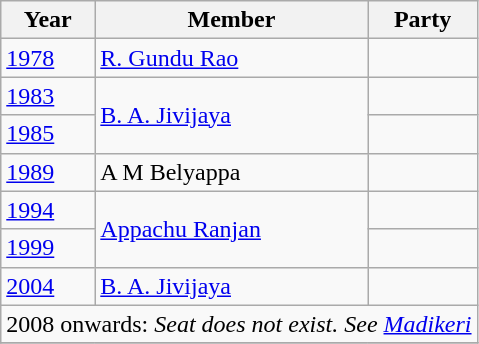<table class="wikitable sortable">
<tr>
<th>Year</th>
<th>Member</th>
<th colspan="2">Party</th>
</tr>
<tr>
<td><a href='#'>1978</a></td>
<td><a href='#'>R. Gundu Rao</a></td>
<td></td>
</tr>
<tr>
<td><a href='#'>1983</a></td>
<td rowspan="2"><a href='#'>B. A. Jivijaya</a></td>
<td></td>
</tr>
<tr>
<td><a href='#'>1985</a></td>
</tr>
<tr>
<td><a href='#'>1989</a></td>
<td>A M Belyappa</td>
<td></td>
</tr>
<tr>
<td><a href='#'>1994</a></td>
<td rowspan="2"><a href='#'>Appachu Ranjan</a></td>
<td></td>
</tr>
<tr>
<td><a href='#'>1999</a></td>
</tr>
<tr>
<td><a href='#'>2004</a></td>
<td><a href='#'>B. A. Jivijaya</a></td>
<td></td>
</tr>
<tr>
<td colspan=4 align=center>2008 onwards: <em>Seat does not exist. See <a href='#'>Madikeri</a></em></td>
</tr>
<tr>
</tr>
</table>
